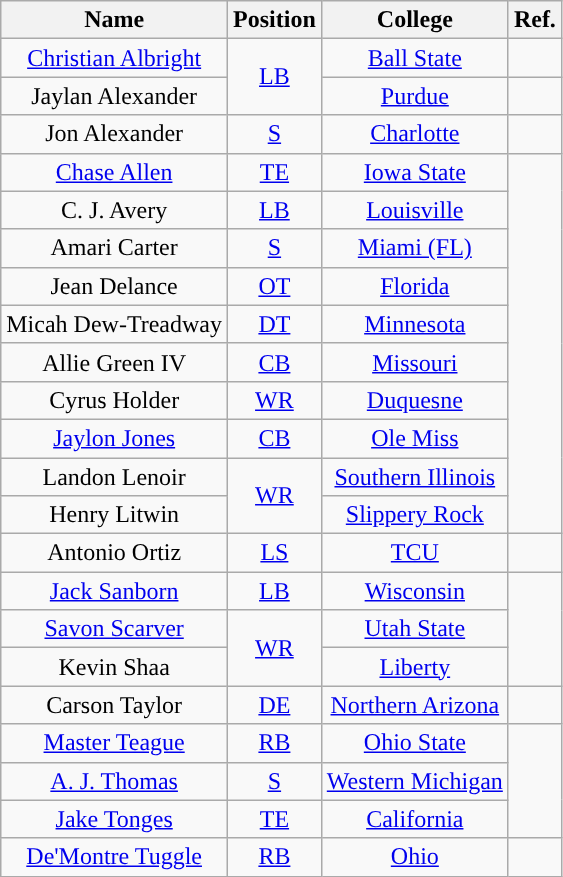<table class="wikitable" style="text-align:center">
<tr>
<th>Name</th>
<th>Position</th>
<th>College</th>
<th>Ref.</th>
</tr>
<tr>
<td><a href='#'>Christian Albright</a></td>
<td rowspan = 2><a href='#'>LB</a></td>
<td><a href='#'>Ball State</a></td>
<td></td>
</tr>
<tr>
<td>Jaylan Alexander</td>
<td><a href='#'>Purdue</a></td>
<td></td>
</tr>
<tr>
<td>Jon Alexander</td>
<td><a href='#'>S</a></td>
<td><a href='#'>Charlotte</a></td>
<td></td>
</tr>
<tr>
<td><a href='#'>Chase Allen</a></td>
<td><a href='#'>TE</a></td>
<td><a href='#'>Iowa State</a></td>
<td rowspan = 10></td>
</tr>
<tr>
<td>C. J. Avery</td>
<td><a href='#'>LB</a></td>
<td><a href='#'>Louisville</a></td>
</tr>
<tr>
<td>Amari Carter</td>
<td><a href='#'>S</a></td>
<td><a href='#'>Miami (FL)</a></td>
</tr>
<tr>
<td>Jean Delance</td>
<td><a href='#'>OT</a></td>
<td><a href='#'>Florida</a></td>
</tr>
<tr>
<td>Micah Dew-Treadway</td>
<td><a href='#'>DT</a></td>
<td><a href='#'>Minnesota</a></td>
</tr>
<tr>
<td>Allie Green IV</td>
<td><a href='#'>CB</a></td>
<td><a href='#'>Missouri</a></td>
</tr>
<tr>
<td>Cyrus Holder</td>
<td><a href='#'>WR</a></td>
<td><a href='#'>Duquesne</a></td>
</tr>
<tr>
<td><a href='#'>Jaylon Jones</a></td>
<td><a href='#'>CB</a></td>
<td><a href='#'>Ole Miss</a></td>
</tr>
<tr>
<td>Landon Lenoir</td>
<td rowspan = 2><a href='#'>WR</a></td>
<td><a href='#'>Southern Illinois</a></td>
</tr>
<tr>
<td>Henry Litwin</td>
<td><a href='#'>Slippery Rock</a></td>
</tr>
<tr>
<td>Antonio Ortiz</td>
<td><a href='#'>LS</a></td>
<td><a href='#'>TCU</a></td>
<td></td>
</tr>
<tr>
<td><a href='#'>Jack Sanborn</a></td>
<td><a href='#'>LB</a></td>
<td><a href='#'>Wisconsin</a></td>
<td rowspan = 3></td>
</tr>
<tr>
<td><a href='#'>Savon Scarver</a></td>
<td rowspan = 2><a href='#'>WR</a></td>
<td><a href='#'>Utah State</a></td>
</tr>
<tr>
<td>Kevin Shaa</td>
<td><a href='#'>Liberty</a></td>
</tr>
<tr>
<td>Carson Taylor</td>
<td><a href='#'>DE</a></td>
<td><a href='#'>Northern Arizona</a></td>
<td></td>
</tr>
<tr>
<td><a href='#'>Master Teague</a></td>
<td><a href='#'>RB</a></td>
<td><a href='#'>Ohio State</a></td>
<td rowspan = 3></td>
</tr>
<tr>
<td><a href='#'>A. J. Thomas</a></td>
<td><a href='#'>S</a></td>
<td><a href='#'>Western Michigan</a></td>
</tr>
<tr>
<td><a href='#'>Jake Tonges</a></td>
<td><a href='#'>TE</a></td>
<td><a href='#'>California</a></td>
</tr>
<tr>
<td><a href='#'>De'Montre Tuggle</a></td>
<td><a href='#'>RB</a></td>
<td><a href='#'>Ohio</a></td>
<td></td>
</tr>
</table>
